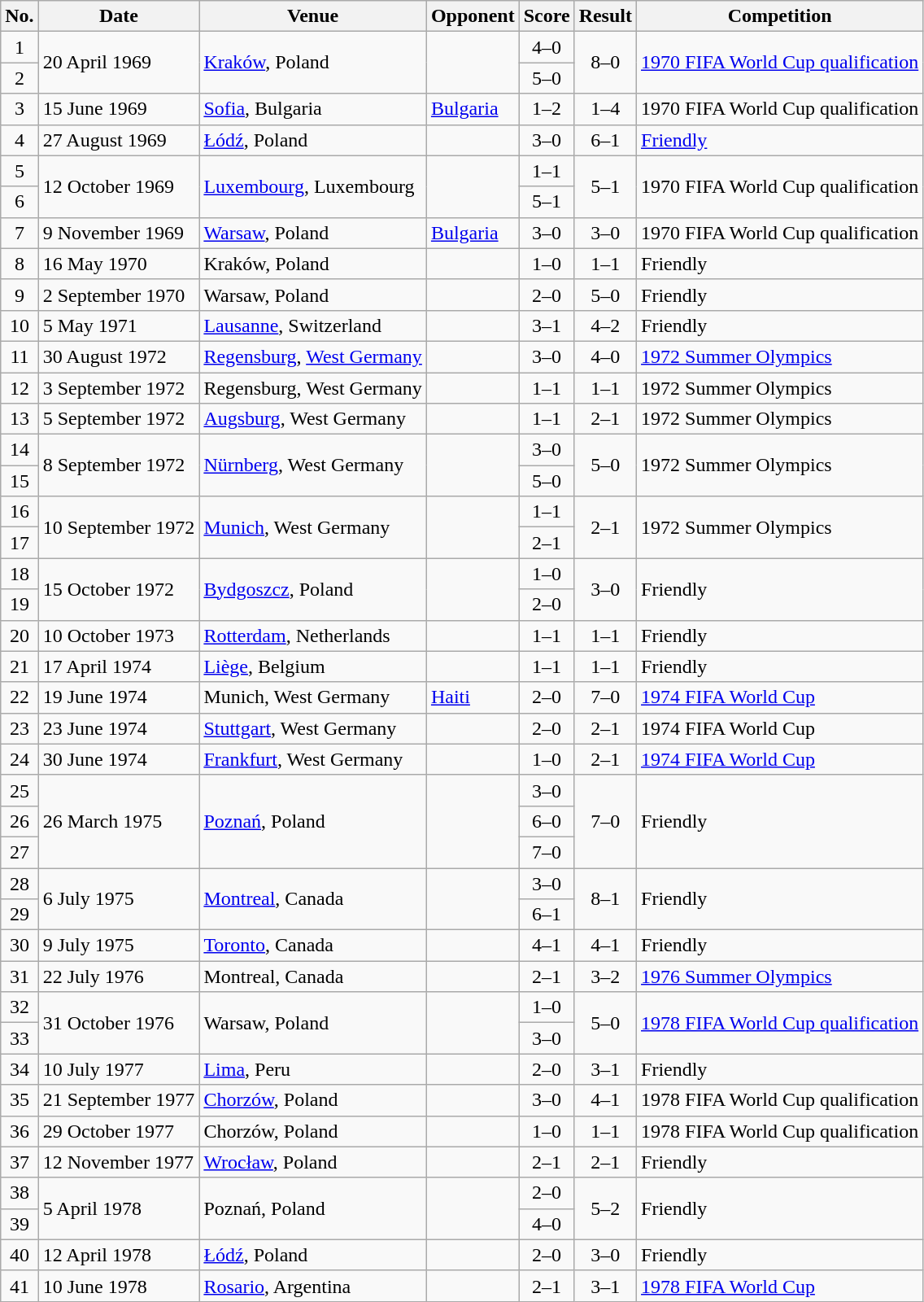<table class="wikitable sortable">
<tr>
<th scope="col">No.</th>
<th scope="col">Date</th>
<th scope="col">Venue</th>
<th scope="col">Opponent</th>
<th scope="col">Score</th>
<th scope="col">Result</th>
<th scope="col">Competition</th>
</tr>
<tr>
<td align="center">1</td>
<td rowspan="2">20 April 1969</td>
<td rowspan="2"><a href='#'>Kraków</a>, Poland</td>
<td rowspan="2"></td>
<td align="center">4–0</td>
<td rowspan="2" style="text-align:center">8–0</td>
<td rowspan="2"><a href='#'>1970 FIFA World Cup qualification</a></td>
</tr>
<tr>
<td align="center">2</td>
<td align="center">5–0</td>
</tr>
<tr>
<td align="center">3</td>
<td>15 June 1969</td>
<td><a href='#'>Sofia</a>, Bulgaria</td>
<td> <a href='#'>Bulgaria</a></td>
<td align="center">1–2</td>
<td align="center">1–4</td>
<td>1970 FIFA World Cup qualification</td>
</tr>
<tr>
<td align="center">4</td>
<td>27 August 1969</td>
<td><a href='#'>Łódź</a>, Poland</td>
<td></td>
<td align="center">3–0</td>
<td align="center">6–1</td>
<td><a href='#'>Friendly</a></td>
</tr>
<tr>
<td align="center">5</td>
<td rowspan="2">12 October 1969</td>
<td rowspan="2"><a href='#'>Luxembourg</a>, Luxembourg</td>
<td rowspan="2"></td>
<td align="center">1–1</td>
<td rowspan="2" style="text-align:center">5–1</td>
<td rowspan="2">1970 FIFA World Cup qualification</td>
</tr>
<tr>
<td align="center">6</td>
<td align="center">5–1</td>
</tr>
<tr>
<td align="center">7</td>
<td>9 November 1969</td>
<td><a href='#'>Warsaw</a>, Poland</td>
<td> <a href='#'>Bulgaria</a></td>
<td align="center">3–0</td>
<td align="center">3–0</td>
<td>1970 FIFA World Cup qualification</td>
</tr>
<tr>
<td align="center">8</td>
<td>16 May 1970</td>
<td>Kraków, Poland</td>
<td></td>
<td align="center">1–0</td>
<td align="center">1–1</td>
<td>Friendly</td>
</tr>
<tr>
<td align="center">9</td>
<td>2 September 1970</td>
<td>Warsaw, Poland</td>
<td></td>
<td align="center">2–0</td>
<td align="center">5–0</td>
<td>Friendly</td>
</tr>
<tr>
<td align="center">10</td>
<td>5 May 1971</td>
<td><a href='#'>Lausanne</a>, Switzerland</td>
<td></td>
<td align="center">3–1</td>
<td align="center">4–2</td>
<td>Friendly</td>
</tr>
<tr>
<td align="center">11</td>
<td>30 August 1972</td>
<td><a href='#'>Regensburg</a>, <a href='#'>West Germany</a></td>
<td></td>
<td align="center">3–0</td>
<td align="center">4–0</td>
<td><a href='#'>1972 Summer Olympics</a></td>
</tr>
<tr>
<td align="center">12</td>
<td>3 September 1972</td>
<td>Regensburg, West Germany</td>
<td></td>
<td align="center">1–1</td>
<td align="center">1–1</td>
<td>1972 Summer Olympics</td>
</tr>
<tr>
<td align="center">13</td>
<td>5 September 1972</td>
<td><a href='#'>Augsburg</a>, West Germany</td>
<td></td>
<td align="center">1–1</td>
<td align="center">2–1</td>
<td>1972 Summer Olympics</td>
</tr>
<tr>
<td align="center">14</td>
<td rowspan="2">8 September 1972</td>
<td rowspan="2"><a href='#'>Nürnberg</a>, West Germany</td>
<td rowspan="2"></td>
<td align="center">3–0</td>
<td rowspan="2" style="text-align:center">5–0</td>
<td rowspan="2">1972 Summer Olympics</td>
</tr>
<tr>
<td align="center">15</td>
<td align="center">5–0</td>
</tr>
<tr>
<td align="center">16</td>
<td rowspan="2">10 September 1972</td>
<td rowspan="2"><a href='#'>Munich</a>, West Germany</td>
<td rowspan="2"></td>
<td align="center">1–1</td>
<td rowspan="2" style="text-align:center">2–1</td>
<td rowspan="2">1972 Summer Olympics</td>
</tr>
<tr>
<td align="center">17</td>
<td align="center">2–1</td>
</tr>
<tr>
<td align="center">18</td>
<td rowspan="2">15 October 1972</td>
<td rowspan="2"><a href='#'>Bydgoszcz</a>, Poland</td>
<td rowspan="2"></td>
<td align="center">1–0</td>
<td rowspan="2" style="text-align:center">3–0</td>
<td rowspan="2">Friendly</td>
</tr>
<tr>
<td align="center">19</td>
<td align="center">2–0</td>
</tr>
<tr>
<td align="center">20</td>
<td>10 October 1973</td>
<td><a href='#'>Rotterdam</a>, Netherlands</td>
<td></td>
<td align="center">1–1</td>
<td align="center">1–1</td>
<td>Friendly</td>
</tr>
<tr>
<td align="center">21</td>
<td>17 April 1974</td>
<td><a href='#'>Liège</a>, Belgium</td>
<td></td>
<td align="center">1–1</td>
<td align="center">1–1</td>
<td>Friendly</td>
</tr>
<tr>
<td align="center">22</td>
<td>19 June 1974</td>
<td>Munich, West Germany</td>
<td> <a href='#'>Haiti</a></td>
<td align="center">2–0</td>
<td align="center">7–0</td>
<td><a href='#'>1974 FIFA World Cup</a></td>
</tr>
<tr>
<td align="center">23</td>
<td>23 June 1974</td>
<td><a href='#'>Stuttgart</a>, West Germany</td>
<td></td>
<td align="center">2–0</td>
<td align="center">2–1</td>
<td>1974 FIFA World Cup</td>
</tr>
<tr>
<td align="center">24</td>
<td>30 June 1974</td>
<td><a href='#'>Frankfurt</a>, West Germany</td>
<td></td>
<td align="center">1–0</td>
<td align="center">2–1</td>
<td><a href='#'>1974 FIFA World Cup</a></td>
</tr>
<tr>
<td align="center">25</td>
<td rowspan="3">26 March 1975</td>
<td rowspan="3"><a href='#'>Poznań</a>, Poland</td>
<td rowspan="3"></td>
<td align="center">3–0</td>
<td rowspan="3" style="text-align:center">7–0</td>
<td rowspan="3">Friendly</td>
</tr>
<tr>
<td align="center">26</td>
<td align="center">6–0</td>
</tr>
<tr>
<td align="center">27</td>
<td align="center">7–0</td>
</tr>
<tr>
<td align="center">28</td>
<td rowspan="2">6 July 1975</td>
<td rowspan="2"><a href='#'>Montreal</a>, Canada</td>
<td rowspan="2"></td>
<td align="center">3–0</td>
<td rowspan="2" style="text-align:center">8–1</td>
<td rowspan="2">Friendly</td>
</tr>
<tr>
<td align="center">29</td>
<td align="center">6–1</td>
</tr>
<tr>
<td align="center">30</td>
<td>9 July 1975</td>
<td><a href='#'>Toronto</a>, Canada</td>
<td></td>
<td align="center">4–1</td>
<td align="center">4–1</td>
<td>Friendly</td>
</tr>
<tr>
<td align="center">31</td>
<td>22 July 1976</td>
<td>Montreal, Canada</td>
<td></td>
<td align="center">2–1</td>
<td align="center">3–2</td>
<td><a href='#'>1976 Summer Olympics</a></td>
</tr>
<tr>
<td align="center">32</td>
<td rowspan="2">31 October 1976</td>
<td rowspan="2">Warsaw, Poland</td>
<td rowspan="2"></td>
<td align="center">1–0</td>
<td rowspan="2" style="text-align:center">5–0</td>
<td rowspan="2"><a href='#'>1978 FIFA World Cup qualification</a></td>
</tr>
<tr>
<td align="center">33</td>
<td align="center">3–0</td>
</tr>
<tr>
<td align="center">34</td>
<td>10 July 1977</td>
<td><a href='#'>Lima</a>, Peru</td>
<td></td>
<td align="center">2–0</td>
<td align="center">3–1</td>
<td>Friendly</td>
</tr>
<tr>
<td align="center">35</td>
<td>21 September 1977</td>
<td><a href='#'>Chorzów</a>, Poland</td>
<td></td>
<td align="center">3–0</td>
<td align="center">4–1</td>
<td>1978 FIFA World Cup qualification</td>
</tr>
<tr>
<td align="center">36</td>
<td>29 October 1977</td>
<td>Chorzów, Poland</td>
<td></td>
<td align="center">1–0</td>
<td align="center">1–1</td>
<td>1978 FIFA World Cup qualification</td>
</tr>
<tr>
<td align="center">37</td>
<td>12 November 1977</td>
<td><a href='#'>Wrocław</a>, Poland</td>
<td></td>
<td align="center">2–1</td>
<td align="center">2–1</td>
<td>Friendly</td>
</tr>
<tr>
<td align="center">38</td>
<td rowspan="2">5 April 1978</td>
<td rowspan="2">Poznań, Poland</td>
<td rowspan="2"></td>
<td align="center">2–0</td>
<td rowspan="2" style="text-align:center">5–2</td>
<td rowspan="2">Friendly</td>
</tr>
<tr>
<td align="center">39</td>
<td align="center">4–0</td>
</tr>
<tr>
<td align="center">40</td>
<td>12 April 1978</td>
<td><a href='#'>Łódź</a>, Poland</td>
<td></td>
<td align="center">2–0</td>
<td align="center">3–0</td>
<td>Friendly</td>
</tr>
<tr>
<td align="center">41</td>
<td>10 June 1978</td>
<td><a href='#'>Rosario</a>, Argentina</td>
<td></td>
<td align="center">2–1</td>
<td align="center">3–1</td>
<td><a href='#'>1978 FIFA World Cup</a></td>
</tr>
</table>
